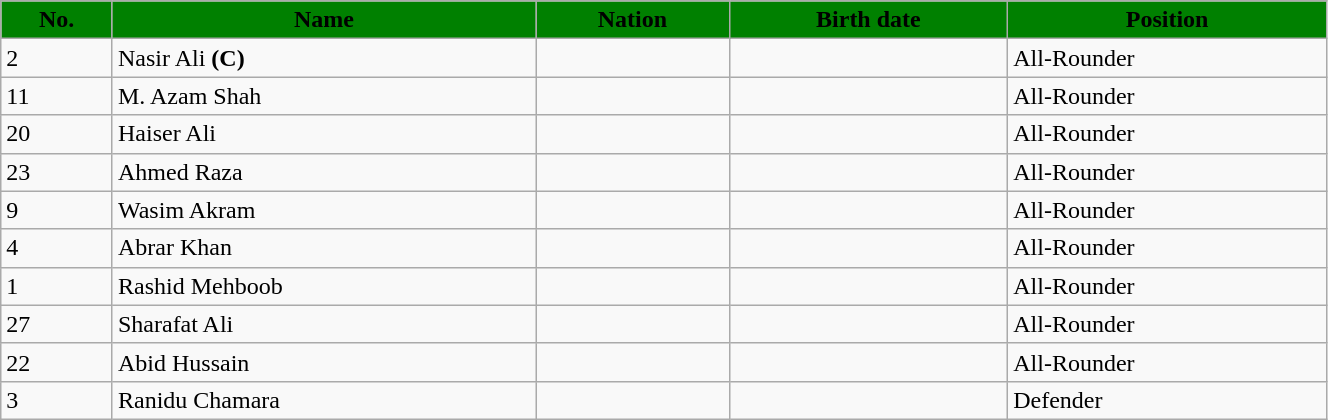<table class="wikitable" style="width:70%;">
<tr>
<th style="background:Green; color:Black; text-align:center;">No.</th>
<th style="background:Green; color:Black; text-align:center;">Name</th>
<th style="background:Green; color:Black; text-align:center;">Nation</th>
<th style="background:Green; color:Black; text-align:center;">Birth date</th>
<th style="background:Green; color:Black; text-align:center;">Position</th>
</tr>
<tr>
<td>2</td>
<td>Nasir Ali <strong>(C)</strong></td>
<td style="text-align:center"></td>
<td></td>
<td>All-Rounder</td>
</tr>
<tr>
<td>11</td>
<td>M. Azam Shah</td>
<td style="text-align:center"></td>
<td></td>
<td>All-Rounder</td>
</tr>
<tr>
<td>20</td>
<td>Haiser Ali</td>
<td style="text-align:center"></td>
<td></td>
<td>All-Rounder</td>
</tr>
<tr>
<td>23</td>
<td>Ahmed Raza</td>
<td style="text-align:center"></td>
<td></td>
<td>All-Rounder</td>
</tr>
<tr>
<td>9</td>
<td>Wasim Akram</td>
<td style="text-align:center"></td>
<td></td>
<td>All-Rounder</td>
</tr>
<tr>
<td>4</td>
<td>Abrar Khan</td>
<td style="text-align:center"></td>
<td></td>
<td>All-Rounder</td>
</tr>
<tr>
<td>1</td>
<td>Rashid Mehboob</td>
<td style="text-align:center"></td>
<td></td>
<td>All-Rounder</td>
</tr>
<tr>
<td>27</td>
<td>Sharafat Ali</td>
<td style="text-align:center"></td>
<td></td>
<td>All-Rounder</td>
</tr>
<tr>
<td>22</td>
<td>Abid Hussain</td>
<td style="text-align:center"></td>
<td></td>
<td>All-Rounder</td>
</tr>
<tr>
<td>3</td>
<td>Ranidu Chamara</td>
<td style="text-align:center"></td>
<td></td>
<td>Defender</td>
</tr>
</table>
